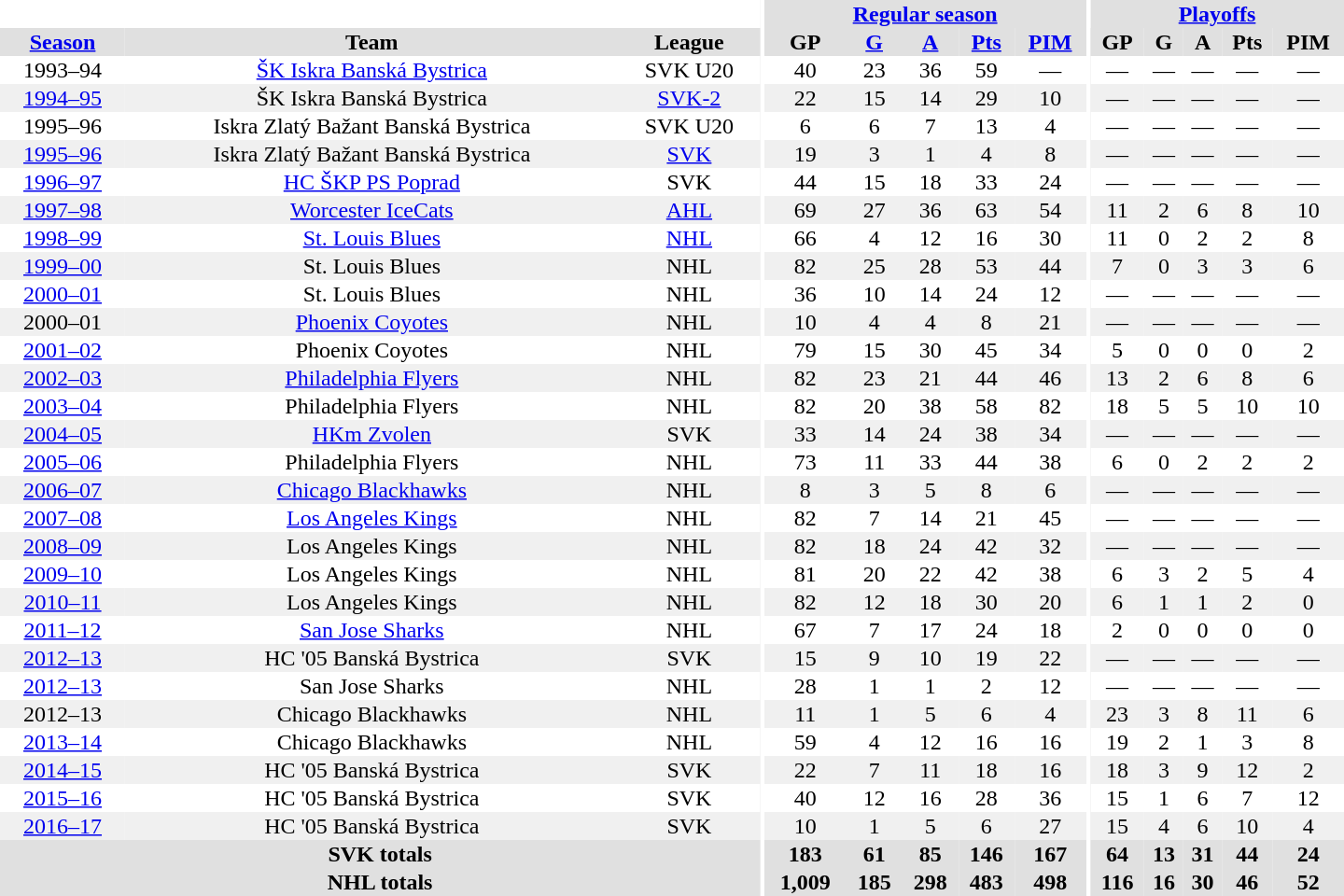<table border="0" cellpadding="1" cellspacing="0" style="text-align:center; width:60em">
<tr bgcolor="#e0e0e0">
<th colspan="3" bgcolor="#ffffff"></th>
<th rowspan="100" bgcolor="#ffffff"></th>
<th colspan="5"><a href='#'>Regular season</a></th>
<th rowspan="100" bgcolor="#ffffff"></th>
<th colspan="5"><a href='#'>Playoffs</a></th>
</tr>
<tr bgcolor="#e0e0e0">
<th><a href='#'>Season</a></th>
<th>Team</th>
<th>League</th>
<th>GP</th>
<th><a href='#'>G</a></th>
<th><a href='#'>A</a></th>
<th><a href='#'>Pts</a></th>
<th><a href='#'>PIM</a></th>
<th>GP</th>
<th>G</th>
<th>A</th>
<th>Pts</th>
<th>PIM</th>
</tr>
<tr>
<td>1993–94</td>
<td><a href='#'>ŠK Iskra Banská Bystrica</a></td>
<td>SVK U20</td>
<td>40</td>
<td>23</td>
<td>36</td>
<td>59</td>
<td>—</td>
<td>—</td>
<td>—</td>
<td>—</td>
<td>—</td>
<td>—</td>
</tr>
<tr bgcolor="#f0f0f0">
<td><a href='#'>1994–95</a></td>
<td>ŠK Iskra Banská Bystrica</td>
<td><a href='#'>SVK-2</a></td>
<td>22</td>
<td>15</td>
<td>14</td>
<td>29</td>
<td>10</td>
<td>—</td>
<td>—</td>
<td>—</td>
<td>—</td>
<td>—</td>
</tr>
<tr>
<td>1995–96</td>
<td>Iskra Zlatý Bažant Banská Bystrica</td>
<td>SVK U20</td>
<td>6</td>
<td>6</td>
<td>7</td>
<td>13</td>
<td>4</td>
<td>—</td>
<td>—</td>
<td>—</td>
<td>—</td>
<td>—</td>
</tr>
<tr bgcolor="#f0f0f0">
<td><a href='#'>1995–96</a></td>
<td>Iskra Zlatý Bažant Banská Bystrica</td>
<td><a href='#'>SVK</a></td>
<td>19</td>
<td>3</td>
<td>1</td>
<td>4</td>
<td>8</td>
<td>—</td>
<td>—</td>
<td>—</td>
<td>—</td>
<td>—</td>
</tr>
<tr>
<td><a href='#'>1996–97</a></td>
<td><a href='#'>HC ŠKP PS Poprad</a></td>
<td>SVK</td>
<td>44</td>
<td>15</td>
<td>18</td>
<td>33</td>
<td>24</td>
<td>—</td>
<td>—</td>
<td>—</td>
<td>—</td>
<td>—</td>
</tr>
<tr bgcolor="#f0f0f0">
<td><a href='#'>1997–98</a></td>
<td><a href='#'>Worcester IceCats</a></td>
<td><a href='#'>AHL</a></td>
<td>69</td>
<td>27</td>
<td>36</td>
<td>63</td>
<td>54</td>
<td>11</td>
<td>2</td>
<td>6</td>
<td>8</td>
<td>10</td>
</tr>
<tr>
<td><a href='#'>1998–99</a></td>
<td><a href='#'>St. Louis Blues</a></td>
<td><a href='#'>NHL</a></td>
<td>66</td>
<td>4</td>
<td>12</td>
<td>16</td>
<td>30</td>
<td>11</td>
<td>0</td>
<td>2</td>
<td>2</td>
<td>8</td>
</tr>
<tr bgcolor="#f0f0f0">
<td><a href='#'>1999–00</a></td>
<td>St. Louis Blues</td>
<td>NHL</td>
<td>82</td>
<td>25</td>
<td>28</td>
<td>53</td>
<td>44</td>
<td>7</td>
<td>0</td>
<td>3</td>
<td>3</td>
<td>6</td>
</tr>
<tr>
<td><a href='#'>2000–01</a></td>
<td>St. Louis Blues</td>
<td>NHL</td>
<td>36</td>
<td>10</td>
<td>14</td>
<td>24</td>
<td>12</td>
<td>—</td>
<td>—</td>
<td>—</td>
<td>—</td>
<td>—</td>
</tr>
<tr bgcolor="#f0f0f0">
<td>2000–01</td>
<td><a href='#'>Phoenix Coyotes</a></td>
<td>NHL</td>
<td>10</td>
<td>4</td>
<td>4</td>
<td>8</td>
<td>21</td>
<td>—</td>
<td>—</td>
<td>—</td>
<td>—</td>
<td>—</td>
</tr>
<tr>
<td><a href='#'>2001–02</a></td>
<td>Phoenix Coyotes</td>
<td>NHL</td>
<td>79</td>
<td>15</td>
<td>30</td>
<td>45</td>
<td>34</td>
<td>5</td>
<td>0</td>
<td>0</td>
<td>0</td>
<td>2</td>
</tr>
<tr bgcolor="#f0f0f0">
<td><a href='#'>2002–03</a></td>
<td><a href='#'>Philadelphia Flyers</a></td>
<td>NHL</td>
<td>82</td>
<td>23</td>
<td>21</td>
<td>44</td>
<td>46</td>
<td>13</td>
<td>2</td>
<td>6</td>
<td>8</td>
<td>6</td>
</tr>
<tr>
<td><a href='#'>2003–04</a></td>
<td>Philadelphia Flyers</td>
<td>NHL</td>
<td>82</td>
<td>20</td>
<td>38</td>
<td>58</td>
<td>82</td>
<td>18</td>
<td>5</td>
<td>5</td>
<td>10</td>
<td>10</td>
</tr>
<tr bgcolor="#f0f0f0">
<td><a href='#'>2004–05</a></td>
<td><a href='#'>HKm Zvolen</a></td>
<td>SVK</td>
<td>33</td>
<td>14</td>
<td>24</td>
<td>38</td>
<td>34</td>
<td>—</td>
<td>—</td>
<td>—</td>
<td>—</td>
<td>—</td>
</tr>
<tr>
<td><a href='#'>2005–06</a></td>
<td>Philadelphia Flyers</td>
<td>NHL</td>
<td>73</td>
<td>11</td>
<td>33</td>
<td>44</td>
<td>38</td>
<td>6</td>
<td>0</td>
<td>2</td>
<td>2</td>
<td>2</td>
</tr>
<tr bgcolor="#f0f0f0">
<td><a href='#'>2006–07</a></td>
<td><a href='#'>Chicago Blackhawks</a></td>
<td>NHL</td>
<td>8</td>
<td>3</td>
<td>5</td>
<td>8</td>
<td>6</td>
<td>—</td>
<td>—</td>
<td>—</td>
<td>—</td>
<td>—</td>
</tr>
<tr>
<td><a href='#'>2007–08</a></td>
<td><a href='#'>Los Angeles Kings</a></td>
<td>NHL</td>
<td>82</td>
<td>7</td>
<td>14</td>
<td>21</td>
<td>45</td>
<td>—</td>
<td>—</td>
<td>—</td>
<td>—</td>
<td>—</td>
</tr>
<tr bgcolor="#f0f0f0">
<td><a href='#'>2008–09</a></td>
<td>Los Angeles Kings</td>
<td>NHL</td>
<td>82</td>
<td>18</td>
<td>24</td>
<td>42</td>
<td>32</td>
<td>—</td>
<td>—</td>
<td>—</td>
<td>—</td>
<td>—</td>
</tr>
<tr>
<td><a href='#'>2009–10</a></td>
<td>Los Angeles Kings</td>
<td>NHL</td>
<td>81</td>
<td>20</td>
<td>22</td>
<td>42</td>
<td>38</td>
<td>6</td>
<td>3</td>
<td>2</td>
<td>5</td>
<td>4</td>
</tr>
<tr bgcolor="#f0f0f0">
<td><a href='#'>2010–11</a></td>
<td>Los Angeles Kings</td>
<td>NHL</td>
<td>82</td>
<td>12</td>
<td>18</td>
<td>30</td>
<td>20</td>
<td>6</td>
<td>1</td>
<td>1</td>
<td>2</td>
<td>0</td>
</tr>
<tr>
<td><a href='#'>2011–12</a></td>
<td><a href='#'>San Jose Sharks</a></td>
<td>NHL</td>
<td>67</td>
<td>7</td>
<td>17</td>
<td>24</td>
<td>18</td>
<td>2</td>
<td>0</td>
<td>0</td>
<td>0</td>
<td>0</td>
</tr>
<tr bgcolor="#f0f0f0">
<td><a href='#'>2012–13</a></td>
<td>HC '05 Banská Bystrica</td>
<td>SVK</td>
<td>15</td>
<td>9</td>
<td>10</td>
<td>19</td>
<td>22</td>
<td>—</td>
<td>—</td>
<td>—</td>
<td>—</td>
<td>—</td>
</tr>
<tr>
<td><a href='#'>2012–13</a></td>
<td>San Jose Sharks</td>
<td>NHL</td>
<td>28</td>
<td>1</td>
<td>1</td>
<td>2</td>
<td>12</td>
<td>—</td>
<td>—</td>
<td>—</td>
<td>—</td>
<td>—</td>
</tr>
<tr bgcolor="#f0f0f0">
<td>2012–13</td>
<td>Chicago Blackhawks</td>
<td>NHL</td>
<td>11</td>
<td>1</td>
<td>5</td>
<td>6</td>
<td>4</td>
<td>23</td>
<td>3</td>
<td>8</td>
<td>11</td>
<td>6</td>
</tr>
<tr>
<td><a href='#'>2013–14</a></td>
<td>Chicago Blackhawks</td>
<td>NHL</td>
<td>59</td>
<td>4</td>
<td>12</td>
<td>16</td>
<td>16</td>
<td>19</td>
<td>2</td>
<td>1</td>
<td>3</td>
<td>8</td>
</tr>
<tr bgcolor="#f0f0f0">
<td><a href='#'>2014–15</a></td>
<td>HC '05 Banská Bystrica</td>
<td>SVK</td>
<td>22</td>
<td>7</td>
<td>11</td>
<td>18</td>
<td>16</td>
<td>18</td>
<td>3</td>
<td>9</td>
<td>12</td>
<td>2</td>
</tr>
<tr>
<td><a href='#'>2015–16</a></td>
<td>HC '05 Banská Bystrica</td>
<td>SVK</td>
<td>40</td>
<td>12</td>
<td>16</td>
<td>28</td>
<td>36</td>
<td>15</td>
<td>1</td>
<td>6</td>
<td>7</td>
<td>12</td>
</tr>
<tr bgcolor="#f0f0f0">
<td><a href='#'>2016–17</a></td>
<td>HC '05 Banská Bystrica</td>
<td>SVK</td>
<td>10</td>
<td>1</td>
<td>5</td>
<td>6</td>
<td>27</td>
<td>15</td>
<td>4</td>
<td>6</td>
<td>10</td>
<td>4</td>
</tr>
<tr bgcolor="#e0e0e0">
<th colspan="3">SVK totals</th>
<th>183</th>
<th>61</th>
<th>85</th>
<th>146</th>
<th>167</th>
<th>64</th>
<th>13</th>
<th>31</th>
<th>44</th>
<th>24</th>
</tr>
<tr bgcolor="#e0e0e0">
<th colspan="3">NHL totals</th>
<th>1,009</th>
<th>185</th>
<th>298</th>
<th>483</th>
<th>498</th>
<th>116</th>
<th>16</th>
<th>30</th>
<th>46</th>
<th>52</th>
</tr>
</table>
